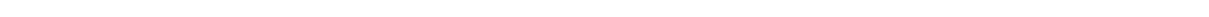<table style="width:1000px; text-align:center;">
<tr style="color:white;">
<td style="background:">15.78%</td>
<td style="background:"></td>
<td style="background:"><strong>42.2%</strong></td>
<td style="background:">30.31%</td>
<td style="background:">8.7%</td>
</tr>
<tr>
<td></td>
<td></td>
<td></td>
<td></td>
<td></td>
</tr>
</table>
